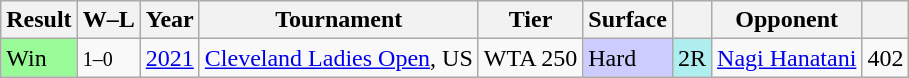<table class="sortable wikitable">
<tr>
<th>Result</th>
<th class=unsortable>W–L</th>
<th>Year</th>
<th>Tournament</th>
<th>Tier</th>
<th>Surface</th>
<th class=unsortable></th>
<th>Opponent</th>
<th class=unsortable></th>
</tr>
<tr>
<td bgcolor=98fb98>Win</td>
<td><small>1–0</small></td>
<td><a href='#'>2021</a></td>
<td><a href='#'>Cleveland Ladies Open</a>, US</td>
<td>WTA 250</td>
<td bgcolor=ccccff>Hard</td>
<td bgcolor=afeeee>2R</td>
<td> <a href='#'>Nagi Hanatani</a></td>
<td>402</td>
</tr>
</table>
